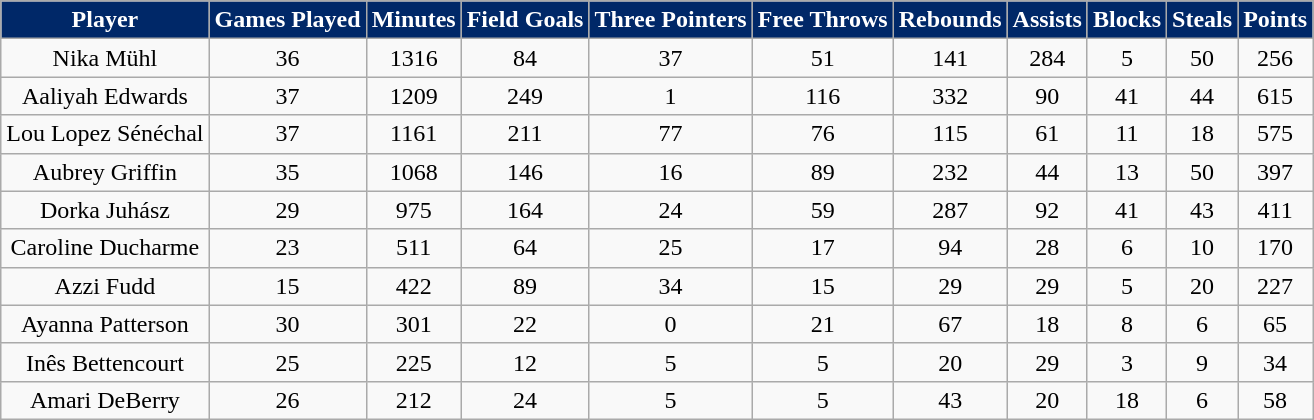<table class="wikitable sortable">
<tr align="center">
<th style="background:#002868;color:#FFFFFF;">Player</th>
<th style="background:#002868;color:#FFFFFF;">Games Played</th>
<th style="background:#002868;color:#FFFFFF;">Minutes</th>
<th style="background:#002868;color:#FFFFFF;">Field Goals</th>
<th style="background:#002868;color:#FFFFFF;">Three Pointers</th>
<th style="background:#002868;color:#FFFFFF;">Free Throws</th>
<th style="background:#002868;color:#FFFFFF;">Rebounds</th>
<th style="background:#002868;color:#FFFFFF;">Assists</th>
<th style="background:#002868;color:#FFFFFF;">Blocks</th>
<th style="background:#002868;color:#FFFFFF;">Steals</th>
<th style="background:#002868;color:#FFFFFF;">Points</th>
</tr>
<tr align="center" bgcolor="">
<td>Nika Mühl</td>
<td>36</td>
<td>1316</td>
<td>84</td>
<td>37</td>
<td>51</td>
<td>141</td>
<td>284</td>
<td>5</td>
<td>50</td>
<td>256</td>
</tr>
<tr align="center" bgcolor="">
<td>Aaliyah Edwards</td>
<td>37</td>
<td>1209</td>
<td>249</td>
<td>1</td>
<td>116</td>
<td>332</td>
<td>90</td>
<td>41</td>
<td>44</td>
<td>615</td>
</tr>
<tr align="center" bgcolor="">
<td>Lou Lopez Sénéchal</td>
<td>37</td>
<td>1161</td>
<td>211</td>
<td>77</td>
<td>76</td>
<td>115</td>
<td>61</td>
<td>11</td>
<td>18</td>
<td>575</td>
</tr>
<tr align="center" bgcolor="">
<td>Aubrey Griffin</td>
<td>35</td>
<td>1068</td>
<td>146</td>
<td>16</td>
<td>89</td>
<td>232</td>
<td>44</td>
<td>13</td>
<td>50</td>
<td>397</td>
</tr>
<tr align="center" bgcolor="">
<td>Dorka Juhász</td>
<td>29</td>
<td>975</td>
<td>164</td>
<td>24</td>
<td>59</td>
<td>287</td>
<td>92</td>
<td>41</td>
<td>43</td>
<td>411</td>
</tr>
<tr align="center" bgcolor="">
<td>Caroline Ducharme</td>
<td>23</td>
<td>511</td>
<td>64</td>
<td>25</td>
<td>17</td>
<td>94</td>
<td>28</td>
<td>6</td>
<td>10</td>
<td>170</td>
</tr>
<tr align="center" bgcolor="">
<td>Azzi Fudd</td>
<td>15</td>
<td>422</td>
<td>89</td>
<td>34</td>
<td>15</td>
<td>29</td>
<td>29</td>
<td>5</td>
<td>20</td>
<td>227</td>
</tr>
<tr align="center" bgcolor="">
<td>Ayanna Patterson</td>
<td>30</td>
<td>301</td>
<td>22</td>
<td>0</td>
<td>21</td>
<td>67</td>
<td>18</td>
<td>8</td>
<td>6</td>
<td>65</td>
</tr>
<tr align="center" bgcolor="">
<td>Inês Bettencourt</td>
<td>25</td>
<td>225</td>
<td>12</td>
<td>5</td>
<td>5</td>
<td>20</td>
<td>29</td>
<td>3</td>
<td>9</td>
<td>34</td>
</tr>
<tr align="center" bgcolor="">
<td>Amari DeBerry</td>
<td>26</td>
<td>212</td>
<td>24</td>
<td>5</td>
<td>5</td>
<td>43</td>
<td>20</td>
<td>18</td>
<td>6</td>
<td>58</td>
</tr>
</table>
